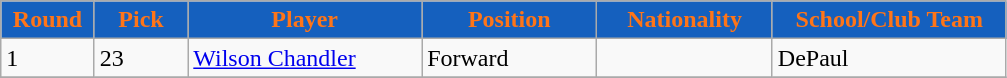<table class="wikitable sortable sortable">
<tr>
<th style="background:#1560BE; color:#FF7518" width="8%">Round</th>
<th style="background:#1560BE; color:#FF7518" width="8%">Pick</th>
<th style="background:#1560BE; color:#FF7518" width="20%">Player</th>
<th style="background:#1560BE; color:#FF7518" width="15%">Position</th>
<th style="background:#1560BE; color:#FF7518" width="15%">Nationality</th>
<th style="background:#1560BE; color:#FF7518" width="20%">School/Club Team</th>
</tr>
<tr>
<td>1</td>
<td>23</td>
<td><a href='#'>Wilson Chandler</a></td>
<td>Forward</td>
<td></td>
<td>DePaul</td>
</tr>
<tr>
</tr>
</table>
